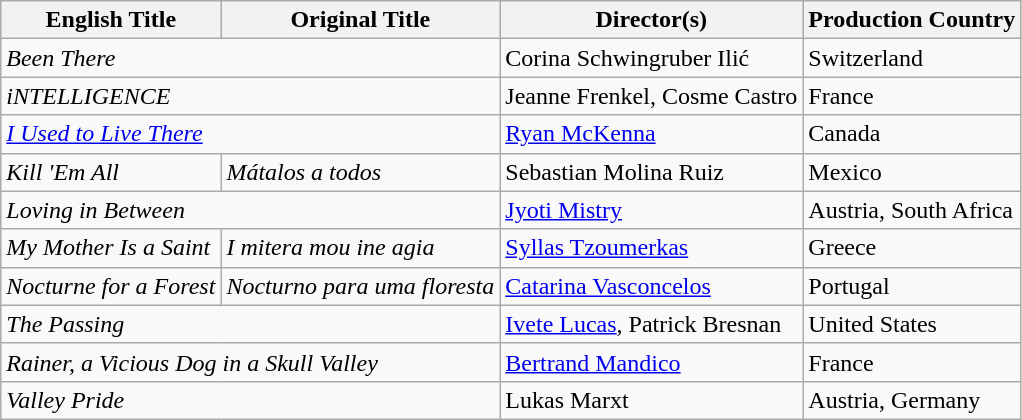<table class="wikitable">
<tr>
<th>English Title</th>
<th>Original Title</th>
<th>Director(s)</th>
<th>Production Country</th>
</tr>
<tr>
<td colspan="2"><em>Been There</em></td>
<td>Corina Schwingruber Ilić</td>
<td>Switzerland</td>
</tr>
<tr>
<td colspan="2"><em>iNTELLIGENCE</em></td>
<td>Jeanne Frenkel, Cosme Castro</td>
<td>France</td>
</tr>
<tr>
<td colspan="2"><em><a href='#'>I Used to Live There</a></em></td>
<td><a href='#'>Ryan McKenna</a></td>
<td>Canada</td>
</tr>
<tr>
<td><em>Kill 'Em All</em></td>
<td><em>Mátalos a todos</em></td>
<td>Sebastian Molina Ruiz</td>
<td>Mexico</td>
</tr>
<tr>
<td colspan="2"><em>Loving in Between</em></td>
<td><a href='#'>Jyoti Mistry</a></td>
<td>Austria, South Africa</td>
</tr>
<tr>
<td><em>My Mother Is a Saint</em></td>
<td><em>I mitera mou ine agia</em></td>
<td><a href='#'>Syllas Tzoumerkas</a></td>
<td>Greece</td>
</tr>
<tr>
<td><em>Nocturne for a Forest</em></td>
<td><em>Nocturno para uma floresta</em></td>
<td><a href='#'>Catarina Vasconcelos</a></td>
<td>Portugal</td>
</tr>
<tr>
<td colspan="2"><em>The Passing</em></td>
<td><a href='#'>Ivete Lucas</a>, Patrick Bresnan</td>
<td>United States</td>
</tr>
<tr>
<td colspan="2"><em>Rainer, a Vicious Dog in a Skull Valley</em></td>
<td><a href='#'>Bertrand Mandico</a></td>
<td>France</td>
</tr>
<tr>
<td colspan="2"><em>Valley Pride</em></td>
<td>Lukas Marxt</td>
<td>Austria, Germany</td>
</tr>
</table>
